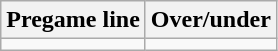<table class="wikitable">
<tr align="center">
<th style=>Pregame line</th>
<th style=>Over/under</th>
</tr>
<tr align="center">
<td></td>
<td></td>
</tr>
</table>
